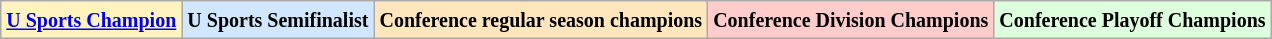<table class="wikitable">
<tr>
<td bgcolor="#FFF3BF"><small><strong><a href='#'>U Sports Champion</a> </strong></small></td>
<td bgcolor="#D0E7FF"><small><strong>U Sports Semifinalist</strong></small></td>
<td bgcolor="#FFE6BD"><small><strong>Conference regular season champions</strong></small></td>
<td bgcolor="#FFCCCC"><small><strong>Conference Division Champions</strong></small></td>
<td bgcolor="#ddffdd"><small><strong>Conference Playoff Champions</strong></small></td>
</tr>
</table>
